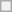<table class="wikitable">
<tr>
<th></th>
</tr>
</table>
